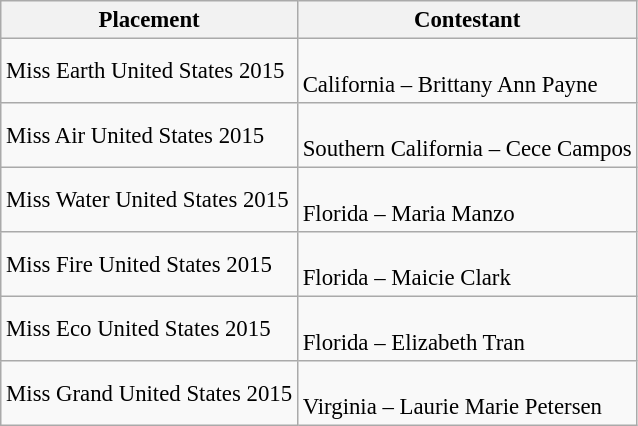<table class="wikitable sortable" style="font-size: 95%;">
<tr>
<th>Placement</th>
<th>Contestant</th>
</tr>
<tr>
<td>Miss Earth United States 2015</td>
<td><br>California – Brittany Ann Payne</td>
</tr>
<tr>
<td>Miss Air United States 2015</td>
<td><br>Southern California – Cece Campos</td>
</tr>
<tr>
<td>Miss Water United States 2015</td>
<td><br>Florida – Maria Manzo</td>
</tr>
<tr>
<td>Miss Fire United States 2015</td>
<td><br>Florida – Maicie Clark</td>
</tr>
<tr>
<td>Miss Eco United States 2015</td>
<td><br>Florida – Elizabeth Tran</td>
</tr>
<tr>
<td>Miss Grand United States 2015</td>
<td><br>Virginia – Laurie Marie Petersen</td>
</tr>
</table>
